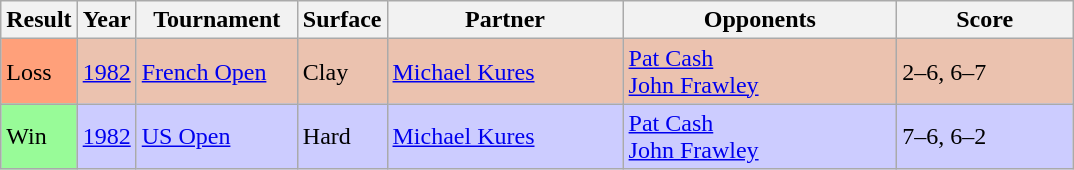<table class="sortable wikitable">
<tr>
<th style="width:40px;">Result</th>
<th style="width:30px;">Year</th>
<th style="width:100px;">Tournament</th>
<th style="width:50px;">Surface</th>
<th style="width:150px;">Partner</th>
<th style="width:175px;">Opponents</th>
<th style="width:110px;" class="unsortable">Score</th>
</tr>
<tr style="background:#ebc2af;">
<td style="background:#ffa07a;">Loss</td>
<td><a href='#'>1982</a></td>
<td><a href='#'>French Open</a></td>
<td>Clay</td>
<td> <a href='#'>Michael Kures</a></td>
<td> <a href='#'>Pat Cash</a> <br>  <a href='#'>John Frawley</a></td>
<td>2–6, 6–7</td>
</tr>
<tr style="background:#ccccff;">
<td style="background:#98fb98;">Win</td>
<td><a href='#'>1982</a></td>
<td><a href='#'>US Open</a></td>
<td>Hard</td>
<td> <a href='#'>Michael Kures</a></td>
<td> <a href='#'>Pat Cash</a> <br>  <a href='#'>John Frawley</a></td>
<td>7–6, 6–2</td>
</tr>
</table>
